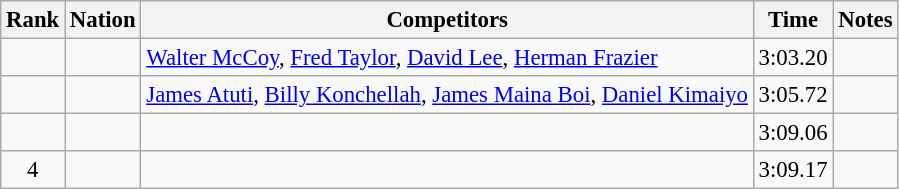<table class="wikitable sortable" style="text-align:center; font-size:95%">
<tr>
<th>Rank</th>
<th>Nation</th>
<th>Competitors</th>
<th>Time</th>
<th>Notes</th>
</tr>
<tr>
<td></td>
<td align=left></td>
<td align=left><a href='#'>Walter McCoy</a>, <a href='#'>Fred Taylor</a>, <a href='#'>David Lee</a>, <a href='#'>Herman Frazier</a></td>
<td>3:03.20</td>
<td></td>
</tr>
<tr>
<td></td>
<td align=left></td>
<td align=left><a href='#'>James Atuti</a>, <a href='#'>Billy Konchellah</a>, <a href='#'>James Maina Boi</a>, <a href='#'>Daniel Kimaiyo</a></td>
<td>3:05.72</td>
<td></td>
</tr>
<tr>
<td></td>
<td align=left></td>
<td align=left></td>
<td>3:09.06</td>
<td></td>
</tr>
<tr>
<td>4</td>
<td align=left></td>
<td align=left></td>
<td>3:09.17</td>
<td></td>
</tr>
</table>
